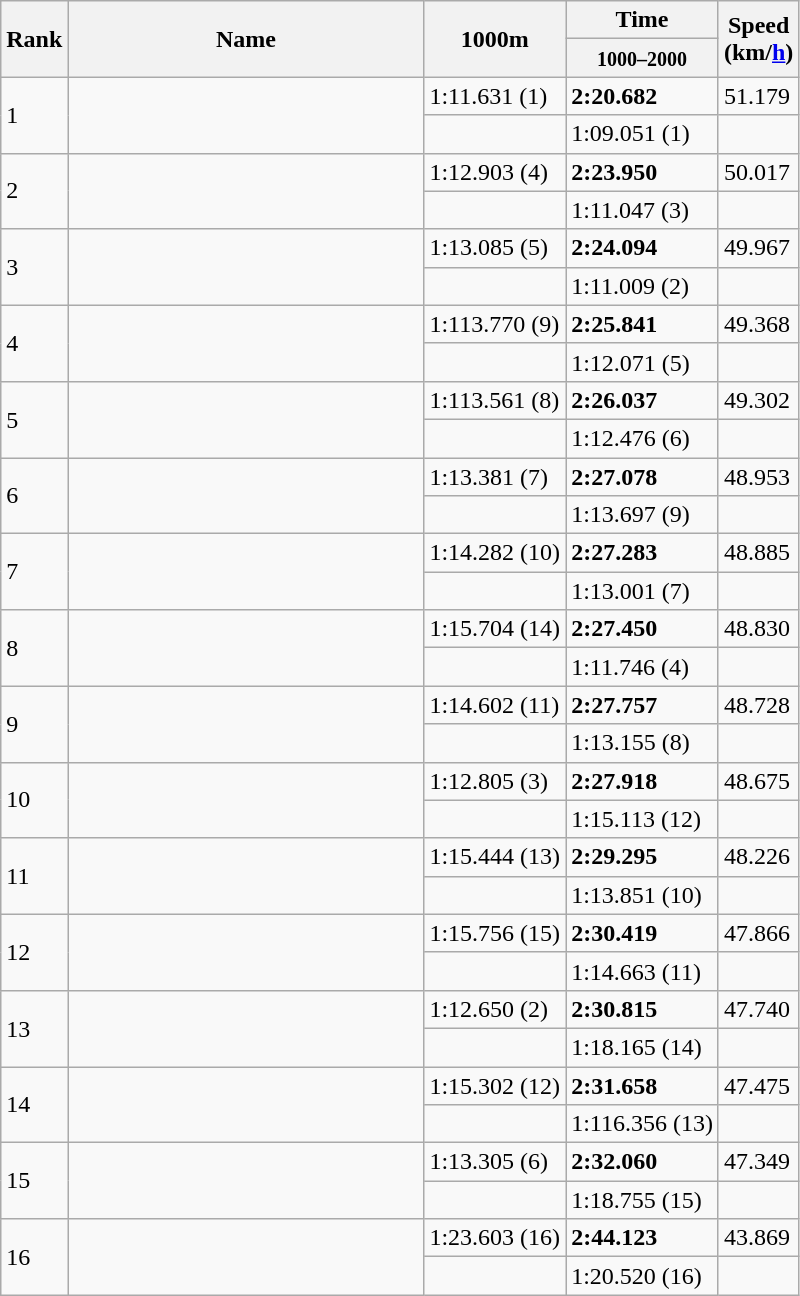<table class="wikitable">
<tr>
<th rowspan=2 width=20>Rank</th>
<th rowspan=2 width=230>Name</th>
<th rowspan=2>1000m</th>
<th>Time</th>
<th rowspan=2>Speed<br>(km/<a href='#'>h</a>)</th>
</tr>
<tr>
<th><small>1000–2000</small></th>
</tr>
<tr>
<td rowspan=2>1</td>
<td rowspan=2></td>
<td>1:11.631 (1)</td>
<td><strong>2:20.682</strong></td>
<td>51.179</td>
</tr>
<tr>
<td></td>
<td>1:09.051 (1)</td>
<td></td>
</tr>
<tr>
<td rowspan=2>2</td>
<td rowspan=2></td>
<td>1:12.903 (4)</td>
<td><strong>2:23.950</strong></td>
<td>50.017</td>
</tr>
<tr>
<td></td>
<td>1:11.047 (3)</td>
<td></td>
</tr>
<tr>
<td rowspan=2>3</td>
<td rowspan=2></td>
<td>1:13.085 (5)</td>
<td><strong>2:24.094</strong></td>
<td>49.967</td>
</tr>
<tr>
<td></td>
<td>1:11.009 (2)</td>
<td></td>
</tr>
<tr>
<td rowspan=2>4</td>
<td rowspan=2></td>
<td>1:113.770 (9)</td>
<td><strong>2:25.841</strong></td>
<td>49.368</td>
</tr>
<tr>
<td></td>
<td>1:12.071 (5)</td>
<td></td>
</tr>
<tr>
<td rowspan=2>5</td>
<td rowspan=2></td>
<td>1:113.561 (8)</td>
<td><strong>2:26.037</strong></td>
<td>49.302</td>
</tr>
<tr>
<td></td>
<td>1:12.476 (6)</td>
<td></td>
</tr>
<tr>
<td rowspan=2>6</td>
<td rowspan=2></td>
<td>1:13.381 (7)</td>
<td><strong>2:27.078</strong></td>
<td>48.953</td>
</tr>
<tr>
<td></td>
<td>1:13.697 (9)</td>
<td></td>
</tr>
<tr>
<td rowspan=2>7</td>
<td rowspan=2></td>
<td>1:14.282 (10)</td>
<td><strong>2:27.283</strong></td>
<td>48.885</td>
</tr>
<tr>
<td></td>
<td>1:13.001 (7)</td>
<td></td>
</tr>
<tr>
<td rowspan=2>8</td>
<td rowspan=2></td>
<td>1:15.704 (14)</td>
<td><strong>2:27.450</strong></td>
<td>48.830</td>
</tr>
<tr>
<td></td>
<td>1:11.746 (4)</td>
<td></td>
</tr>
<tr>
<td rowspan=2>9</td>
<td rowspan=2></td>
<td>1:14.602 (11)</td>
<td><strong>2:27.757</strong></td>
<td>48.728</td>
</tr>
<tr>
<td></td>
<td>1:13.155 (8)</td>
<td></td>
</tr>
<tr>
<td rowspan=2>10</td>
<td rowspan=2></td>
<td>1:12.805 (3)</td>
<td><strong>2:27.918</strong></td>
<td>48.675</td>
</tr>
<tr>
<td></td>
<td>1:15.113 (12)</td>
<td></td>
</tr>
<tr>
<td rowspan=2>11</td>
<td rowspan=2></td>
<td>1:15.444 (13)</td>
<td><strong>2:29.295</strong></td>
<td>48.226</td>
</tr>
<tr>
<td></td>
<td>1:13.851 (10)</td>
<td></td>
</tr>
<tr>
<td rowspan=2>12</td>
<td rowspan=2></td>
<td>1:15.756 (15)</td>
<td><strong>2:30.419</strong></td>
<td>47.866</td>
</tr>
<tr>
<td></td>
<td>1:14.663 (11)</td>
<td></td>
</tr>
<tr>
<td rowspan=2>13</td>
<td rowspan=2></td>
<td>1:12.650 (2)</td>
<td><strong>2:30.815</strong></td>
<td>47.740</td>
</tr>
<tr>
<td></td>
<td>1:18.165 (14)</td>
<td></td>
</tr>
<tr>
<td rowspan=2>14</td>
<td rowspan=2></td>
<td>1:15.302 (12)</td>
<td><strong>2:31.658</strong></td>
<td>47.475</td>
</tr>
<tr>
<td></td>
<td>1:116.356 (13)</td>
<td></td>
</tr>
<tr>
<td rowspan=2>15</td>
<td rowspan=2></td>
<td>1:13.305 (6)</td>
<td><strong>2:32.060</strong></td>
<td>47.349</td>
</tr>
<tr>
<td></td>
<td>1:18.755 (15)</td>
<td></td>
</tr>
<tr>
<td rowspan=2>16</td>
<td rowspan=2></td>
<td>1:23.603 (16)</td>
<td><strong>2:44.123</strong></td>
<td>43.869</td>
</tr>
<tr>
<td></td>
<td>1:20.520 (16)</td>
<td></td>
</tr>
</table>
